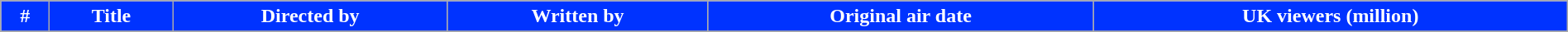<table class="wikitable plainrowheaders" style="width: 100%; margin-right: 0;">
<tr>
<th style="background:#03f; color:#fff;">#</th>
<th style="background:#03f; color:#fff;">Title</th>
<th style="background:#03f; color:#fff;">Directed by</th>
<th style="background:#03f; color:#fff;">Written by</th>
<th style="background:#03f; color:#fff;">Original air date</th>
<th style="background:#03f; color:#fff;">UK viewers (million)</th>
</tr>
<tr>
</tr>
</table>
